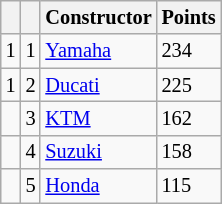<table class="wikitable" style="font-size: 85%;">
<tr>
<th></th>
<th></th>
<th>Constructor</th>
<th>Points</th>
</tr>
<tr>
<td> 1</td>
<td align=center>1</td>
<td> <a href='#'>Yamaha</a></td>
<td align=left>234</td>
</tr>
<tr>
<td> 1</td>
<td align=center>2</td>
<td> <a href='#'>Ducati</a></td>
<td align=left>225</td>
</tr>
<tr>
<td></td>
<td align=center>3</td>
<td> <a href='#'>KTM</a></td>
<td align=left>162</td>
</tr>
<tr>
<td></td>
<td align=center>4</td>
<td> <a href='#'>Suzuki</a></td>
<td align=left>158</td>
</tr>
<tr>
<td></td>
<td align=center>5</td>
<td> <a href='#'>Honda</a></td>
<td align=left>115</td>
</tr>
</table>
